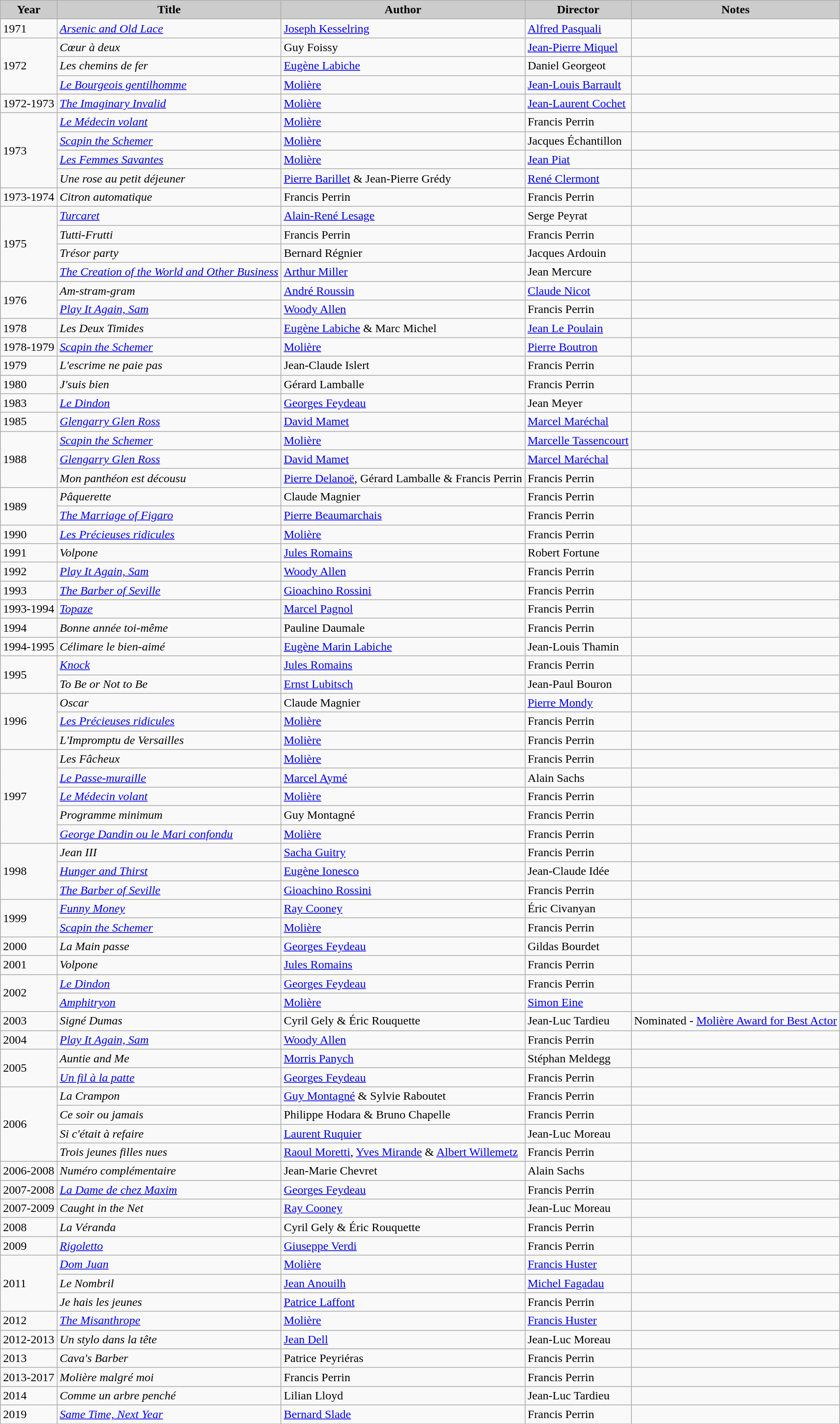<table class="wikitable">
<tr>
<th style="background: #CCCCCC;">Year</th>
<th style="background: #CCCCCC;">Title</th>
<th style="background: #CCCCCC;">Author</th>
<th style="background: #CCCCCC;">Director</th>
<th style="background: #CCCCCC;">Notes</th>
</tr>
<tr>
<td>1971</td>
<td><em><a href='#'>Arsenic and Old Lace</a></em></td>
<td><a href='#'>Joseph Kesselring</a></td>
<td><a href='#'>Alfred Pasquali</a></td>
<td></td>
</tr>
<tr>
<td rowspan=3>1972</td>
<td><em>Cœur à deux</em></td>
<td>Guy Foissy</td>
<td><a href='#'>Jean-Pierre Miquel</a></td>
<td></td>
</tr>
<tr>
<td><em>Les chemins de fer</em></td>
<td><a href='#'>Eugène Labiche</a></td>
<td>Daniel Georgeot</td>
<td></td>
</tr>
<tr>
<td><em><a href='#'>Le Bourgeois gentilhomme</a></em></td>
<td><a href='#'>Molière</a></td>
<td><a href='#'>Jean-Louis Barrault</a></td>
<td></td>
</tr>
<tr>
<td>1972-1973</td>
<td><em><a href='#'>The Imaginary Invalid</a></em></td>
<td><a href='#'>Molière</a></td>
<td><a href='#'>Jean-Laurent Cochet</a></td>
<td></td>
</tr>
<tr>
<td rowspan=4>1973</td>
<td><em><a href='#'>Le Médecin volant</a></em></td>
<td><a href='#'>Molière</a></td>
<td>Francis Perrin</td>
<td></td>
</tr>
<tr>
<td><em><a href='#'>Scapin the Schemer</a></em></td>
<td><a href='#'>Molière</a></td>
<td>Jacques Échantillon</td>
<td></td>
</tr>
<tr>
<td><em><a href='#'>Les Femmes Savantes</a></em></td>
<td><a href='#'>Molière</a></td>
<td><a href='#'>Jean Piat</a></td>
<td></td>
</tr>
<tr>
<td><em>Une rose au petit déjeuner</em></td>
<td><a href='#'>Pierre Barillet</a> & Jean-Pierre Grédy</td>
<td><a href='#'>René Clermont</a></td>
<td></td>
</tr>
<tr>
<td>1973-1974</td>
<td><em>Citron automatique</em></td>
<td>Francis Perrin</td>
<td>Francis Perrin</td>
<td></td>
</tr>
<tr>
<td rowspan=4>1975</td>
<td><em><a href='#'>Turcaret</a></em></td>
<td><a href='#'>Alain-René Lesage</a></td>
<td>Serge Peyrat</td>
<td></td>
</tr>
<tr>
<td><em>Tutti-Frutti</em></td>
<td>Francis Perrin</td>
<td>Francis Perrin</td>
<td></td>
</tr>
<tr>
<td><em>Trésor party</em></td>
<td>Bernard Régnier</td>
<td>Jacques Ardouin</td>
<td></td>
</tr>
<tr>
<td><em><a href='#'>The Creation of the World and Other Business</a></em></td>
<td><a href='#'>Arthur Miller</a></td>
<td>Jean Mercure</td>
<td></td>
</tr>
<tr>
<td rowspan=2>1976</td>
<td><em>Am-stram-gram</em></td>
<td><a href='#'>André Roussin</a></td>
<td><a href='#'>Claude Nicot</a></td>
<td></td>
</tr>
<tr>
<td><em><a href='#'>Play It Again, Sam</a></em></td>
<td><a href='#'>Woody Allen</a></td>
<td>Francis Perrin</td>
<td></td>
</tr>
<tr>
<td>1978</td>
<td><em>Les Deux Timides</em></td>
<td><a href='#'>Eugène Labiche</a> & Marc Michel</td>
<td><a href='#'>Jean Le Poulain</a></td>
<td></td>
</tr>
<tr>
<td>1978-1979</td>
<td><em><a href='#'>Scapin the Schemer</a></em></td>
<td><a href='#'>Molière</a></td>
<td><a href='#'>Pierre Boutron</a></td>
<td></td>
</tr>
<tr>
<td>1979</td>
<td><em>L'escrime ne paie pas</em></td>
<td>Jean-Claude Islert</td>
<td>Francis Perrin</td>
<td></td>
</tr>
<tr>
<td>1980</td>
<td><em>J'suis bien</em></td>
<td>Gérard Lamballe</td>
<td>Francis Perrin</td>
<td></td>
</tr>
<tr>
<td>1983</td>
<td><em><a href='#'>Le Dindon</a></em></td>
<td><a href='#'>Georges Feydeau</a></td>
<td>Jean Meyer</td>
<td></td>
</tr>
<tr>
<td>1985</td>
<td><em><a href='#'>Glengarry Glen Ross</a></em></td>
<td><a href='#'>David Mamet</a></td>
<td><a href='#'>Marcel Maréchal</a></td>
<td></td>
</tr>
<tr>
<td rowspan=3>1988</td>
<td><em><a href='#'>Scapin the Schemer</a></em></td>
<td><a href='#'>Molière</a></td>
<td><a href='#'>Marcelle Tassencourt</a></td>
<td></td>
</tr>
<tr>
<td><em><a href='#'>Glengarry Glen Ross</a></em></td>
<td><a href='#'>David Mamet</a></td>
<td><a href='#'>Marcel Maréchal</a></td>
<td></td>
</tr>
<tr>
<td><em>Mon panthéon est décousu</em></td>
<td><a href='#'>Pierre Delanoë</a>, Gérard Lamballe & Francis Perrin</td>
<td>Francis Perrin</td>
<td></td>
</tr>
<tr>
<td rowspan=2>1989</td>
<td><em>Pâquerette</em></td>
<td>Claude Magnier</td>
<td>Francis Perrin</td>
<td></td>
</tr>
<tr>
<td><em><a href='#'>The Marriage of Figaro</a></em></td>
<td><a href='#'>Pierre Beaumarchais</a></td>
<td>Francis Perrin</td>
<td></td>
</tr>
<tr>
<td>1990</td>
<td><em><a href='#'>Les Précieuses ridicules</a></em></td>
<td><a href='#'>Molière</a></td>
<td>Francis Perrin</td>
<td></td>
</tr>
<tr>
<td>1991</td>
<td><em>Volpone</em></td>
<td><a href='#'>Jules Romains</a></td>
<td>Robert Fortune</td>
<td></td>
</tr>
<tr>
<td>1992</td>
<td><em><a href='#'>Play It Again, Sam</a></em></td>
<td><a href='#'>Woody Allen</a></td>
<td>Francis Perrin</td>
<td></td>
</tr>
<tr>
<td>1993</td>
<td><em><a href='#'>The Barber of Seville</a></em></td>
<td><a href='#'>Gioachino Rossini</a></td>
<td>Francis Perrin</td>
<td></td>
</tr>
<tr>
<td>1993-1994</td>
<td><em><a href='#'>Topaze</a></em></td>
<td><a href='#'>Marcel Pagnol</a></td>
<td>Francis Perrin</td>
<td></td>
</tr>
<tr>
<td>1994</td>
<td><em>Bonne année toi-même</em></td>
<td>Pauline Daumale</td>
<td>Francis Perrin</td>
<td></td>
</tr>
<tr>
<td>1994-1995</td>
<td><em>Célimare le bien-aimé</em></td>
<td><a href='#'>Eugène Marin Labiche</a></td>
<td>Jean-Louis Thamin</td>
<td></td>
</tr>
<tr>
<td rowspan=2>1995</td>
<td><em><a href='#'>Knock</a></em></td>
<td><a href='#'>Jules Romains</a></td>
<td>Francis Perrin</td>
<td></td>
</tr>
<tr>
<td><em>To Be or Not to Be</em></td>
<td><a href='#'>Ernst Lubitsch</a></td>
<td>Jean-Paul Bouron</td>
<td></td>
</tr>
<tr>
<td rowspan=3>1996</td>
<td><em>Oscar</em></td>
<td>Claude Magnier</td>
<td><a href='#'>Pierre Mondy</a></td>
<td></td>
</tr>
<tr>
<td><em><a href='#'>Les Précieuses ridicules</a></em></td>
<td><a href='#'>Molière</a></td>
<td>Francis Perrin</td>
<td></td>
</tr>
<tr>
<td><em>L'Impromptu de Versailles</em></td>
<td><a href='#'>Molière</a></td>
<td>Francis Perrin</td>
<td></td>
</tr>
<tr>
<td rowspan=5>1997</td>
<td><em>Les Fâcheux</em></td>
<td><a href='#'>Molière</a></td>
<td>Francis Perrin</td>
<td></td>
</tr>
<tr>
<td><em><a href='#'>Le Passe-muraille</a></em></td>
<td><a href='#'>Marcel Aymé</a></td>
<td>Alain Sachs</td>
<td></td>
</tr>
<tr>
<td><em><a href='#'>Le Médecin volant</a></em></td>
<td><a href='#'>Molière</a></td>
<td>Francis Perrin</td>
<td></td>
</tr>
<tr>
<td><em>Programme minimum</em></td>
<td>Guy Montagné</td>
<td>Francis Perrin</td>
<td></td>
</tr>
<tr>
<td><em><a href='#'>George Dandin ou le Mari confondu</a></em></td>
<td><a href='#'>Molière</a></td>
<td>Francis Perrin</td>
<td></td>
</tr>
<tr>
<td rowspan=3>1998</td>
<td><em>Jean III</em></td>
<td><a href='#'>Sacha Guitry</a></td>
<td>Francis Perrin</td>
<td></td>
</tr>
<tr>
<td><em><a href='#'>Hunger and Thirst</a></em></td>
<td><a href='#'>Eugène Ionesco</a></td>
<td>Jean-Claude Idée</td>
<td></td>
</tr>
<tr>
<td><em><a href='#'>The Barber of Seville</a></em></td>
<td><a href='#'>Gioachino Rossini</a></td>
<td>Francis Perrin</td>
<td></td>
</tr>
<tr>
<td rowspan=2>1999</td>
<td><em><a href='#'>Funny Money</a></em></td>
<td><a href='#'>Ray Cooney</a></td>
<td>Éric Civanyan</td>
<td></td>
</tr>
<tr>
<td><em><a href='#'>Scapin the Schemer</a></em></td>
<td><a href='#'>Molière</a></td>
<td>Francis Perrin</td>
<td></td>
</tr>
<tr>
<td>2000</td>
<td><em>La Main passe</em></td>
<td><a href='#'>Georges Feydeau</a></td>
<td>Gildas Bourdet</td>
<td></td>
</tr>
<tr>
<td>2001</td>
<td><em>Volpone</em></td>
<td><a href='#'>Jules Romains</a></td>
<td>Francis Perrin</td>
<td></td>
</tr>
<tr>
<td rowspan=2>2002</td>
<td><em><a href='#'>Le Dindon</a></em></td>
<td><a href='#'>Georges Feydeau</a></td>
<td>Francis Perrin</td>
<td></td>
</tr>
<tr>
<td><em><a href='#'>Amphitryon</a></em></td>
<td><a href='#'>Molière</a></td>
<td><a href='#'>Simon Eine</a></td>
<td></td>
</tr>
<tr>
<td>2003</td>
<td><em>Signé Dumas</em></td>
<td>Cyril Gely & Éric Rouquette</td>
<td>Jean-Luc Tardieu</td>
<td>Nominated - <a href='#'>Molière Award for Best Actor</a></td>
</tr>
<tr>
<td>2004</td>
<td><em><a href='#'>Play It Again, Sam</a></em></td>
<td><a href='#'>Woody Allen</a></td>
<td>Francis Perrin</td>
<td></td>
</tr>
<tr>
<td rowspan=2>2005</td>
<td><em>Auntie and Me</em></td>
<td><a href='#'>Morris Panych</a></td>
<td>Stéphan Meldegg</td>
<td></td>
</tr>
<tr>
<td><em><a href='#'>Un fil à la patte</a></em></td>
<td><a href='#'>Georges Feydeau</a></td>
<td>Francis Perrin</td>
<td></td>
</tr>
<tr>
<td rowspan=4>2006</td>
<td><em>La Crampon</em></td>
<td><a href='#'>Guy Montagné</a> & Sylvie Raboutet</td>
<td>Francis Perrin</td>
<td></td>
</tr>
<tr>
<td><em>Ce soir ou jamais</em></td>
<td>Philippe Hodara & Bruno Chapelle</td>
<td>Francis Perrin</td>
<td></td>
</tr>
<tr>
<td><em>Si c'était à refaire</em></td>
<td><a href='#'>Laurent Ruquier</a></td>
<td>Jean-Luc Moreau</td>
<td></td>
</tr>
<tr>
<td><em>Trois jeunes filles nues</em></td>
<td><a href='#'>Raoul Moretti</a>, <a href='#'>Yves Mirande</a> & <a href='#'>Albert Willemetz</a></td>
<td>Francis Perrin</td>
<td></td>
</tr>
<tr>
<td>2006-2008</td>
<td><em>Numéro complémentaire</em></td>
<td>Jean-Marie Chevret</td>
<td>Alain Sachs</td>
<td></td>
</tr>
<tr>
<td>2007-2008</td>
<td><em><a href='#'>La Dame de chez Maxim</a></em></td>
<td><a href='#'>Georges Feydeau</a></td>
<td>Francis Perrin</td>
<td></td>
</tr>
<tr>
<td>2007-2009</td>
<td><em>Caught in the Net</em></td>
<td><a href='#'>Ray Cooney</a></td>
<td>Jean-Luc Moreau</td>
<td></td>
</tr>
<tr>
<td>2008</td>
<td><em>La Véranda</em></td>
<td>Cyril Gely & Éric Rouquette</td>
<td>Francis Perrin</td>
<td></td>
</tr>
<tr>
<td>2009</td>
<td><em><a href='#'>Rigoletto</a></em></td>
<td><a href='#'>Giuseppe Verdi</a></td>
<td>Francis Perrin</td>
<td></td>
</tr>
<tr>
<td rowspan=3>2011</td>
<td><em><a href='#'>Dom Juan</a></em></td>
<td><a href='#'>Molière</a></td>
<td><a href='#'>Francis Huster</a></td>
<td></td>
</tr>
<tr>
<td><em>Le Nombril</em></td>
<td><a href='#'>Jean Anouilh</a></td>
<td><a href='#'>Michel Fagadau</a></td>
<td></td>
</tr>
<tr>
<td><em>Je hais les jeunes</em></td>
<td><a href='#'>Patrice Laffont</a></td>
<td>Francis Perrin</td>
<td></td>
</tr>
<tr>
<td>2012</td>
<td><em><a href='#'>The Misanthrope</a></em></td>
<td><a href='#'>Molière</a></td>
<td><a href='#'>Francis Huster</a></td>
<td></td>
</tr>
<tr>
<td>2012-2013</td>
<td><em>Un stylo dans la tête</em></td>
<td><a href='#'>Jean Dell</a></td>
<td>Jean-Luc Moreau</td>
<td></td>
</tr>
<tr>
<td>2013</td>
<td><em>Cava's Barber</em></td>
<td>Patrice Peyriéras</td>
<td>Francis Perrin</td>
<td></td>
</tr>
<tr>
<td>2013-2017</td>
<td><em>Molière malgré moi</em></td>
<td>Francis Perrin</td>
<td>Francis Perrin</td>
<td></td>
</tr>
<tr>
<td>2014</td>
<td><em>Comme un arbre penché</em></td>
<td>Lilian Lloyd</td>
<td>Jean-Luc Tardieu</td>
<td></td>
</tr>
<tr>
<td>2019</td>
<td><em><a href='#'>Same Time, Next Year</a></em></td>
<td><a href='#'>Bernard Slade</a></td>
<td>Francis Perrin</td>
<td></td>
</tr>
<tr>
</tr>
</table>
